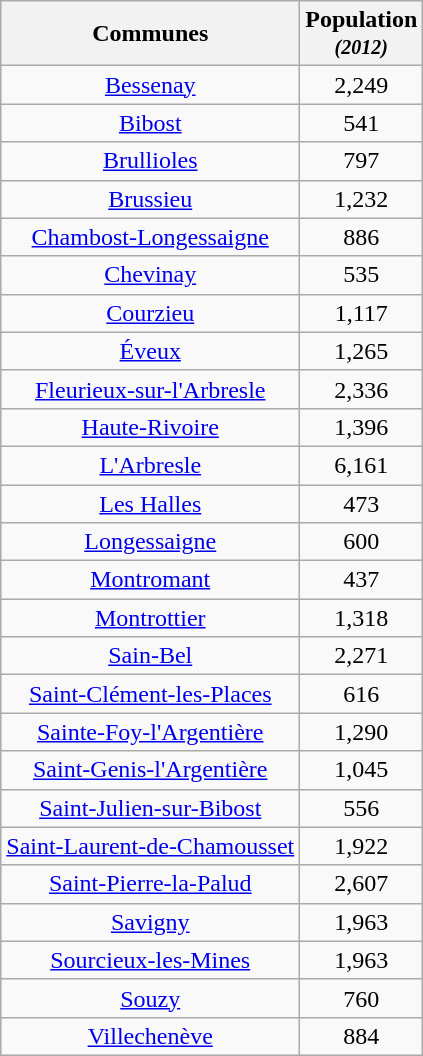<table class="wikitable centre" style="text-align:center;">
<tr>
<th socpe="col">Communes</th>
<th scope="col">Population<br><small><em>(2012)</em></small></th>
</tr>
<tr>
<td><a href='#'>Bessenay</a></td>
<td>2,249</td>
</tr>
<tr>
<td><a href='#'>Bibost</a></td>
<td>541</td>
</tr>
<tr>
<td><a href='#'>Brullioles</a></td>
<td>797</td>
</tr>
<tr>
<td><a href='#'>Brussieu</a></td>
<td>1,232</td>
</tr>
<tr>
<td><a href='#'>Chambost-Longessaigne</a></td>
<td>886</td>
</tr>
<tr>
<td><a href='#'>Chevinay</a></td>
<td>535</td>
</tr>
<tr>
<td><a href='#'>Courzieu</a></td>
<td>1,117</td>
</tr>
<tr>
<td><a href='#'>Éveux</a></td>
<td>1,265</td>
</tr>
<tr>
<td><a href='#'>Fleurieux-sur-l'Arbresle</a></td>
<td>2,336</td>
</tr>
<tr>
<td><a href='#'>Haute-Rivoire</a></td>
<td>1,396</td>
</tr>
<tr>
<td><a href='#'>L'Arbresle</a></td>
<td>6,161</td>
</tr>
<tr>
<td><a href='#'>Les Halles</a></td>
<td>473</td>
</tr>
<tr>
<td><a href='#'>Longessaigne</a></td>
<td>600</td>
</tr>
<tr>
<td><a href='#'>Montromant</a></td>
<td>437</td>
</tr>
<tr>
<td><a href='#'>Montrottier</a></td>
<td>1,318</td>
</tr>
<tr>
<td><a href='#'>Sain-Bel</a></td>
<td>2,271</td>
</tr>
<tr>
<td><a href='#'>Saint-Clément-les-Places</a></td>
<td>616</td>
</tr>
<tr>
<td><a href='#'>Sainte-Foy-l'Argentière</a></td>
<td>1,290</td>
</tr>
<tr>
<td><a href='#'>Saint-Genis-l'Argentière</a></td>
<td>1,045</td>
</tr>
<tr>
<td><a href='#'>Saint-Julien-sur-Bibost</a></td>
<td>556</td>
</tr>
<tr>
<td><a href='#'>Saint-Laurent-de-Chamousset</a></td>
<td>1,922</td>
</tr>
<tr>
<td><a href='#'>Saint-Pierre-la-Palud</a></td>
<td>2,607</td>
</tr>
<tr>
<td><a href='#'>Savigny</a></td>
<td>1,963</td>
</tr>
<tr>
<td><a href='#'>Sourcieux-les-Mines</a></td>
<td>1,963</td>
</tr>
<tr>
<td><a href='#'>Souzy</a></td>
<td>760</td>
</tr>
<tr>
<td><a href='#'>Villechenève</a></td>
<td>884</td>
</tr>
</table>
